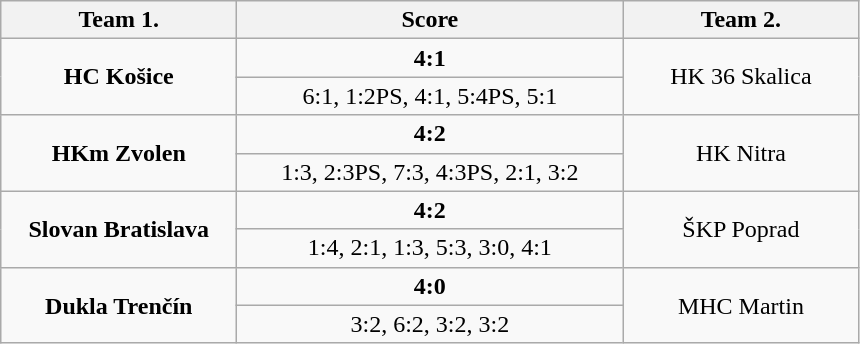<table class="wikitable" style="text-align: center;">
<tr>
<th width="150"><strong>Team 1.</strong></th>
<th width="250"><strong>Score</strong></th>
<th width="150"><strong>Team 2.</strong></th>
</tr>
<tr>
<td rowspan="2" valign="left"><strong>HC Košice</strong></td>
<td><strong>4:1</strong></td>
<td rowspan="2" valign="left">HK 36 Skalica</td>
</tr>
<tr>
<td>6:1, 1:2PS, 4:1, 5:4PS, 5:1</td>
</tr>
<tr>
<td rowspan="2" valign="left"><strong>HKm Zvolen</strong></td>
<td><strong>4:2</strong></td>
<td rowspan="2" valign="left">HK Nitra</td>
</tr>
<tr>
<td>1:3, 2:3PS, 7:3, 4:3PS, 2:1, 3:2</td>
</tr>
<tr>
<td rowspan="2" valign="left"><strong>Slovan Bratislava</strong></td>
<td><strong>4:2</strong></td>
<td rowspan="2" valign="left">ŠKP Poprad</td>
</tr>
<tr>
<td>1:4, 2:1, 1:3, 5:3, 3:0, 4:1</td>
</tr>
<tr>
<td rowspan="2" valign="left"><strong>Dukla Trenčín</strong></td>
<td><strong>4:0</strong></td>
<td rowspan="2" valign="left">MHC Martin</td>
</tr>
<tr>
<td>3:2, 6:2, 3:2, 3:2</td>
</tr>
</table>
